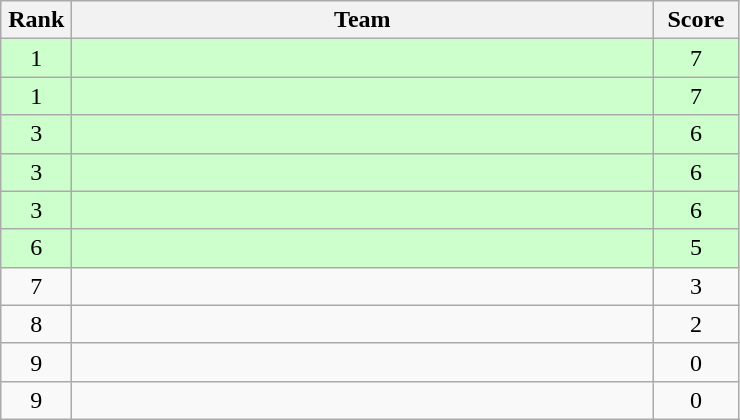<table class="wikitable" style="text-align:center">
<tr>
<th width=40>Rank</th>
<th width=380>Team</th>
<th width=50>Score</th>
</tr>
<tr bgcolor="ccffcc">
<td>1</td>
<td align=left></td>
<td>7</td>
</tr>
<tr bgcolor="ccffcc">
<td>1</td>
<td align=left></td>
<td>7</td>
</tr>
<tr bgcolor="ccffcc">
<td>3</td>
<td align=left></td>
<td>6</td>
</tr>
<tr bgcolor="ccffcc">
<td>3</td>
<td align=left></td>
<td>6</td>
</tr>
<tr bgcolor="ccffcc">
<td>3</td>
<td align=left></td>
<td>6</td>
</tr>
<tr bgcolor="ccffcc">
<td>6</td>
<td align=left></td>
<td>5</td>
</tr>
<tr>
<td>7</td>
<td align=left></td>
<td>3</td>
</tr>
<tr>
<td>8</td>
<td align=left></td>
<td>2</td>
</tr>
<tr>
<td>9</td>
<td align=left></td>
<td>0</td>
</tr>
<tr>
<td>9</td>
<td align=left></td>
<td>0</td>
</tr>
</table>
